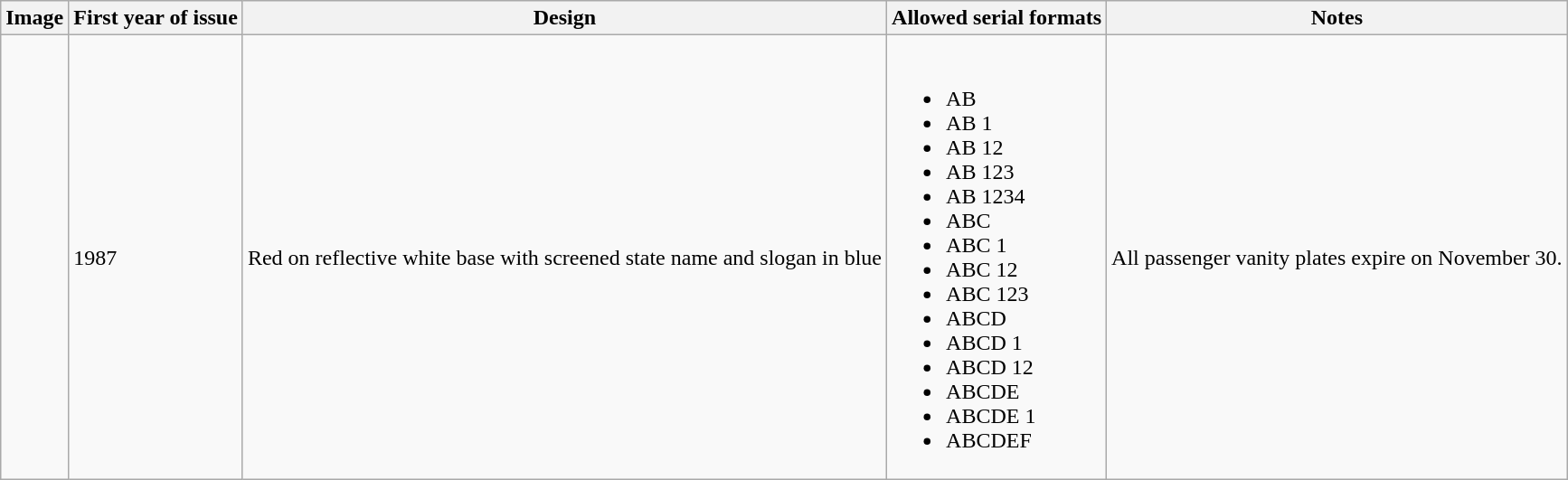<table class="wikitable">
<tr>
<th>Image</th>
<th>First year of issue</th>
<th>Design</th>
<th>Allowed serial formats</th>
<th>Notes</th>
</tr>
<tr>
<td></td>
<td>1987</td>
<td>Red on reflective white base with screened state name and slogan in blue</td>
<td><br><ul><li>AB</li><li>AB 1</li><li>AB 12</li><li>AB 123</li><li>AB 1234</li><li>ABC</li><li>ABC 1</li><li>ABC 12</li><li>ABC 123</li><li>ABCD</li><li>ABCD 1</li><li>ABCD 12</li><li>ABCDE</li><li>ABCDE 1</li><li>ABCDEF</li></ul></td>
<td>All passenger vanity plates expire on November 30.</td>
</tr>
</table>
